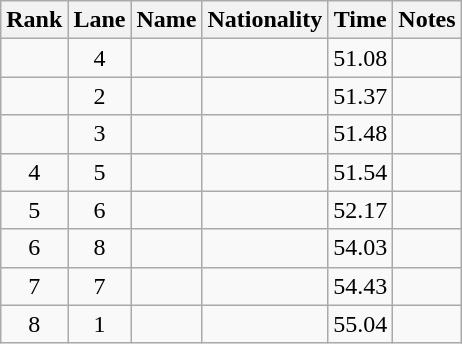<table class="wikitable sortable" style="text-align:center">
<tr>
<th>Rank</th>
<th>Lane</th>
<th>Name</th>
<th>Nationality</th>
<th>Time</th>
<th>Notes</th>
</tr>
<tr>
<td></td>
<td>4</td>
<td align=left></td>
<td align=left></td>
<td>51.08</td>
<td></td>
</tr>
<tr>
<td></td>
<td>2</td>
<td align=left></td>
<td align=left></td>
<td>51.37</td>
<td></td>
</tr>
<tr>
<td></td>
<td>3</td>
<td align=left></td>
<td align=left></td>
<td>51.48</td>
<td></td>
</tr>
<tr>
<td>4</td>
<td>5</td>
<td align=left></td>
<td align=left></td>
<td>51.54</td>
<td></td>
</tr>
<tr>
<td>5</td>
<td>6</td>
<td align=left></td>
<td align=left></td>
<td>52.17</td>
<td></td>
</tr>
<tr>
<td>6</td>
<td>8</td>
<td align=left></td>
<td align=left></td>
<td>54.03</td>
<td></td>
</tr>
<tr>
<td>7</td>
<td>7</td>
<td align=left></td>
<td align=left></td>
<td>54.43</td>
<td></td>
</tr>
<tr>
<td>8</td>
<td>1</td>
<td align=left></td>
<td align=left></td>
<td>55.04</td>
<td></td>
</tr>
</table>
